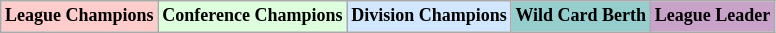<table class="wikitable"  style="margin:center; font-size:75%;">
<tr>
<td style="text-align:center; background:#fcc;"><strong>League Champions</strong></td>
<td style="text-align:center; background:#dfd;"><strong>Conference Champions</strong></td>
<td style="text-align:center; background:#d0e7ff;"><strong>Division Champions</strong></td>
<td style="text-align:center; background:#96cdcd;"><strong>Wild Card Berth</strong></td>
<td style="text-align:center; background:#c8a2c8;"><strong>League Leader</strong></td>
</tr>
</table>
